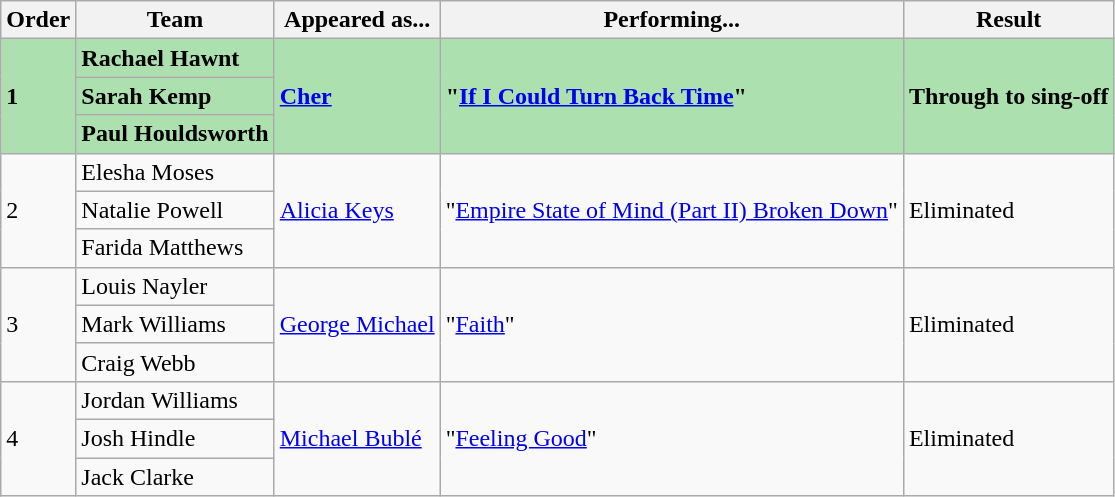<table class="wikitable">
<tr>
<th>Order</th>
<th>Team</th>
<th>Appeared as...</th>
<th>Performing...</th>
<th>Result</th>
</tr>
<tr style="background:#ACE1AF;">
<td rowspan="3"><strong>1</strong></td>
<td><strong>Rachael Hawnt</strong></td>
<td rowspan="3"><strong><a href='#'>Cher</a></strong></td>
<td rowspan="3"><strong>"<a href='#'>If I Could Turn Back Time</a>"</strong></td>
<td rowspan="3"><strong>Through to sing-off</strong></td>
</tr>
<tr>
<td style="background:#ACE1AF;"><strong>Sarah Kemp</strong></td>
</tr>
<tr>
<td style="background:#ACE1AF;"><strong>Paul Houldsworth</strong></td>
</tr>
<tr>
<td rowspan="3">2</td>
<td>Elesha Moses</td>
<td rowspan="3"><a href='#'>Alicia Keys</a></td>
<td rowspan="3">"<a href='#'>Empire State of Mind (Part II) Broken Down</a>"</td>
<td rowspan="3">Eliminated</td>
</tr>
<tr>
<td>Natalie Powell</td>
</tr>
<tr>
<td>Farida Matthews</td>
</tr>
<tr>
<td rowspan="3">3</td>
<td>Louis Nayler</td>
<td rowspan="3"><a href='#'>George Michael</a></td>
<td rowspan="3">"<a href='#'>Faith</a>"</td>
<td rowspan="3">Eliminated</td>
</tr>
<tr>
<td>Mark Williams</td>
</tr>
<tr>
<td>Craig Webb</td>
</tr>
<tr>
<td rowspan="3">4</td>
<td>Jordan Williams</td>
<td rowspan="3"><a href='#'>Michael Bublé</a></td>
<td rowspan="3">"<a href='#'>Feeling Good</a>"</td>
<td rowspan="3">Eliminated</td>
</tr>
<tr>
<td>Josh Hindle</td>
</tr>
<tr>
<td>Jack Clarke</td>
</tr>
</table>
